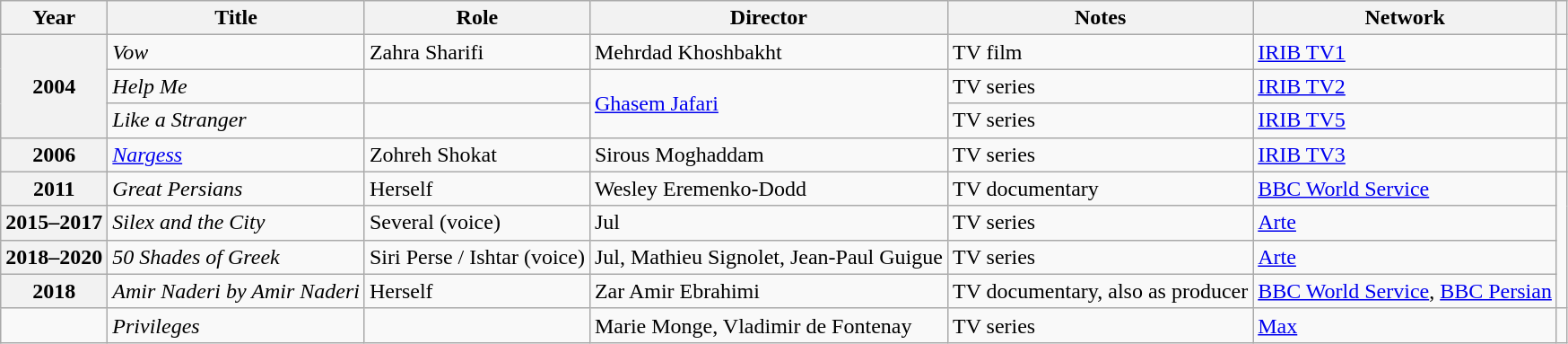<table class="wikitable plainrowheaders sortable"  style=font-size:100%>
<tr>
<th scope="col">Year</th>
<th scope="col">Title</th>
<th scope="col">Role</th>
<th scope="col">Director</th>
<th scope="col">Notes</th>
<th scope="col" class="unsortable">Network</th>
<th scope="col" class="unsortable"></th>
</tr>
<tr>
<th scope=row rowspan="3">2004</th>
<td><em>Vow</em></td>
<td>Zahra Sharifi</td>
<td>Mehrdad Khoshbakht</td>
<td>TV film</td>
<td><a href='#'>IRIB TV1</a></td>
<td></td>
</tr>
<tr>
<td><em>Help Me</em></td>
<td></td>
<td rowspan="2"><a href='#'>Ghasem Jafari</a></td>
<td>TV series</td>
<td><a href='#'>IRIB TV2</a></td>
<td></td>
</tr>
<tr>
<td><em>Like a Stranger</em></td>
<td></td>
<td>TV series</td>
<td><a href='#'>IRIB TV5</a></td>
<td></td>
</tr>
<tr>
<th scope=row>2006</th>
<td><em><a href='#'>Nargess</a></em></td>
<td>Zohreh Shokat</td>
<td>Sirous Moghaddam</td>
<td>TV series</td>
<td><a href='#'>IRIB TV3</a></td>
<td></td>
</tr>
<tr>
<th scope=row>2011</th>
<td><em>Great Persians</em></td>
<td>Herself</td>
<td>Wesley Eremenko-Dodd</td>
<td>TV documentary</td>
<td><a href='#'>BBC World Service</a></td>
<td rowspan="4"></td>
</tr>
<tr>
<th scope=row>2015–2017</th>
<td><em>Silex and the City</em></td>
<td>Several (voice)</td>
<td>Jul</td>
<td>TV series</td>
<td><a href='#'>Arte</a></td>
</tr>
<tr>
<th scope=row>2018–2020</th>
<td><em>50 Shades of Greek</em></td>
<td>Siri Perse / Ishtar (voice)</td>
<td>Jul, Mathieu Signolet, Jean-Paul Guigue</td>
<td>TV series</td>
<td><a href='#'>Arte</a></td>
</tr>
<tr>
<th scope="row">2018</th>
<td><em>Amir Naderi by Amir Naderi</em></td>
<td>Herself</td>
<td>Zar Amir Ebrahimi</td>
<td>TV documentary, also as producer</td>
<td><a href='#'>BBC World Service</a>, <a href='#'>BBC Persian</a></td>
</tr>
<tr>
<td></td>
<td><em>Privileges</em></td>
<td></td>
<td>Marie Monge, Vladimir de Fontenay</td>
<td>TV series</td>
<td><a href='#'>Max</a></td>
<td></td>
</tr>
</table>
